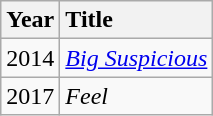<table class="wikitable">
<tr>
<th style="text-align:left;">Year</th>
<th style="text-align:left;">Title</th>
</tr>
<tr>
<td>2014</td>
<td><em><a href='#'>Big Suspicious</a></em></td>
</tr>
<tr>
<td>2017</td>
<td><em>Feel</em></td>
</tr>
</table>
